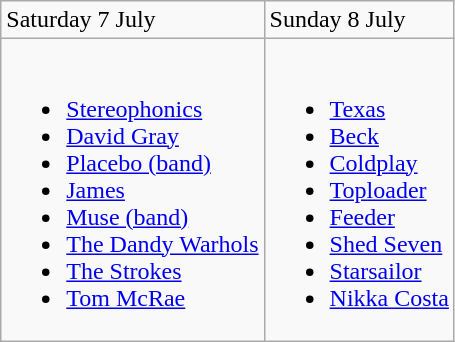<table class="wikitable">
<tr>
<td>Saturday 7 July</td>
<td>Sunday 8 July</td>
</tr>
<tr valign="top">
<td><br><ul><li><a href='#'>Stereophonics</a></li><li><a href='#'>David Gray</a></li><li><a href='#'>Placebo (band)</a></li><li><a href='#'>James</a></li><li><a href='#'>Muse (band)</a></li><li><a href='#'>The Dandy Warhols</a></li><li><a href='#'>The Strokes</a></li><li><a href='#'>Tom McRae</a></li></ul></td>
<td><br><ul><li><a href='#'>Texas</a></li><li><a href='#'>Beck</a></li><li><a href='#'>Coldplay</a></li><li><a href='#'>Toploader</a></li><li><a href='#'>Feeder</a></li><li><a href='#'>Shed Seven</a></li><li><a href='#'>Starsailor</a></li><li><a href='#'>Nikka Costa</a></li></ul></td>
</tr>
</table>
